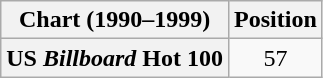<table class="wikitable plainrowheaders" style="text-align:center">
<tr>
<th>Chart (1990–1999)</th>
<th>Position</th>
</tr>
<tr>
<th scope="row">US <em>Billboard</em> Hot 100</th>
<td>57</td>
</tr>
</table>
